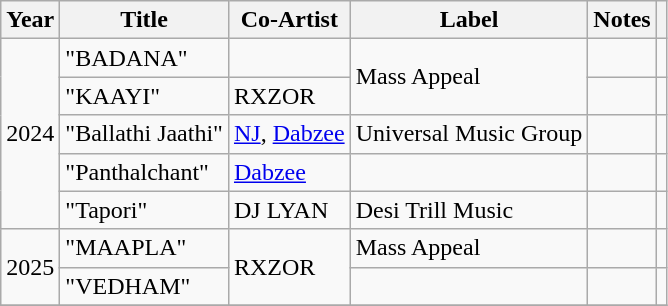<table class="wikitable">
<tr>
<th>Year</th>
<th>Title</th>
<th>Co-Artist</th>
<th>Label</th>
<th>Notes</th>
<th></th>
</tr>
<tr>
<td rowspan="5">2024</td>
<td>"BADANA"</td>
<td></td>
<td rowspan="2">Mass Appeal</td>
<td></td>
<td></td>
</tr>
<tr>
<td>"KAAYI"</td>
<td>RXZOR</td>
<td></td>
<td></td>
</tr>
<tr>
<td>"Ballathi Jaathi"</td>
<td><a href='#'>NJ</a>, <a href='#'>Dabzee</a></td>
<td>Universal Music Group</td>
<td></td>
<td></td>
</tr>
<tr>
<td>"Panthalchant"</td>
<td><a href='#'>Dabzee</a></td>
<td></td>
<td></td>
<td></td>
</tr>
<tr>
<td>"Tapori"</td>
<td>DJ LYAN</td>
<td>Desi Trill Music</td>
<td></td>
<td></td>
</tr>
<tr>
<td rowspan="2">2025</td>
<td>"MAAPLA"</td>
<td rowspan="2">RXZOR</td>
<td>Mass Appeal</td>
<td></td>
<td></td>
</tr>
<tr>
<td>"VEDHAM"</td>
<td></td>
<td></td>
<td></td>
</tr>
<tr>
</tr>
</table>
